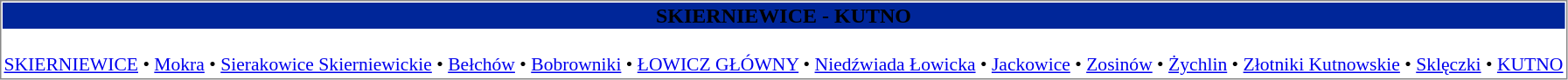<table align="left" cellspacing=1 style="border:1px solid #888888;">
<tr>
<td align="center" style="background:#002699;"><span> <strong>SKIERNIEWICE - KUTNO</strong></span></td>
</tr>
<tr>
<td align="center" style="font-size: 90%;" colspan="2"><br><a href='#'>SKIERNIEWICE</a> • <a href='#'>Mokra</a> • <a href='#'>Sierakowice Skierniewickie</a> • <a href='#'>Bełchów</a> • <a href='#'>Bobrowniki</a> • <a href='#'>ŁOWICZ GŁÓWNY</a> • <a href='#'>Niedźwiada Łowicka</a> • <a href='#'>Jackowice</a> • <a href='#'>Zosinów</a> • <a href='#'>Żychlin</a> • <a href='#'>Złotniki Kutnowskie</a> • <a href='#'>Sklęczki</a> • <a href='#'>KUTNO</a></td>
</tr>
</table>
